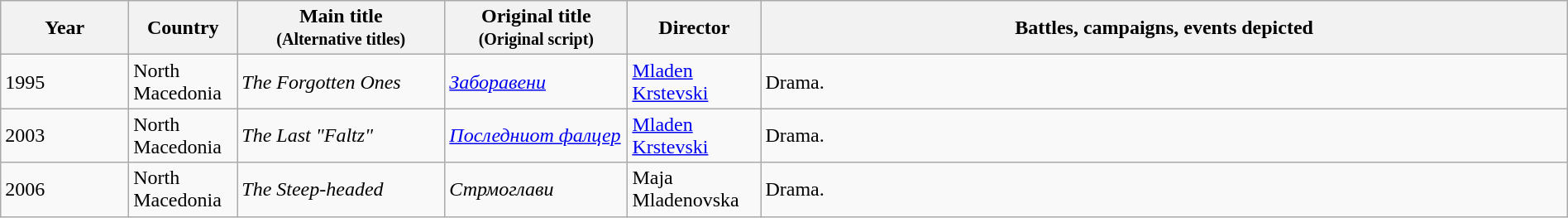<table class="wikitable sortable" style="width:100%;">
<tr>
<th class="unsortable">Year</th>
<th width= 80>Country</th>
<th width=160>Main title<br><small>(Alternative titles)</small></th>
<th width=140>Original title<br><small>(Original script)</small></th>
<th width=100>Director</th>
<th class="unsortable">Battles, campaigns, events depicted</th>
</tr>
<tr>
<td>1995</td>
<td>North Macedonia</td>
<td><em>The Forgotten Ones</em></td>
<td><em><a href='#'>Заборавени</a></em></td>
<td><a href='#'>Mladen Krstevski</a></td>
<td>Drama.</td>
</tr>
<tr>
<td>2003</td>
<td>North Macedonia</td>
<td><em>The Last "Faltz"</em></td>
<td><em><a href='#'>Последниот фалцер</a></em></td>
<td><a href='#'>Mladen Krstevski</a></td>
<td>Drama.</td>
</tr>
<tr>
<td>2006</td>
<td>North Macedonia</td>
<td><em>The Steep-headed</em></td>
<td><em>Стрмоглави</em></td>
<td>Maja Mladenovska</td>
<td>Drama.</td>
</tr>
</table>
